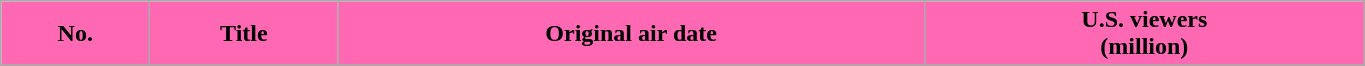<table class="wikitable plainrowheaders" width="72%">
<tr>
<th scope="col" style="background-color: #FF69B4;">No.</th>
<th scope="col" style="background-color: #FF69B4;">Title</th>
<th scope="col" style="background-color: #FF69B4;">Original air date</th>
<th scope="col" style="background-color: #FF69B4;">U.S. viewers<br>(million)</th>
</tr>
<tr>
</tr>
</table>
